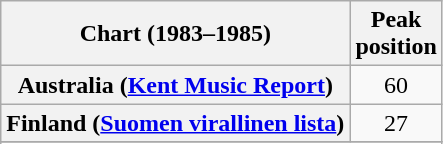<table class="wikitable sortable plainrowheaders" style="text-align:center">
<tr>
<th scope="col">Chart (1983–1985)</th>
<th scope="col">Peak<br>position</th>
</tr>
<tr>
<th scope="row">Australia (<a href='#'>Kent Music Report</a>)</th>
<td>60</td>
</tr>
<tr>
<th scope="row">Finland (<a href='#'>Suomen virallinen lista</a>)</th>
<td>27</td>
</tr>
<tr>
</tr>
<tr>
</tr>
<tr>
</tr>
<tr>
</tr>
<tr>
</tr>
<tr>
</tr>
</table>
